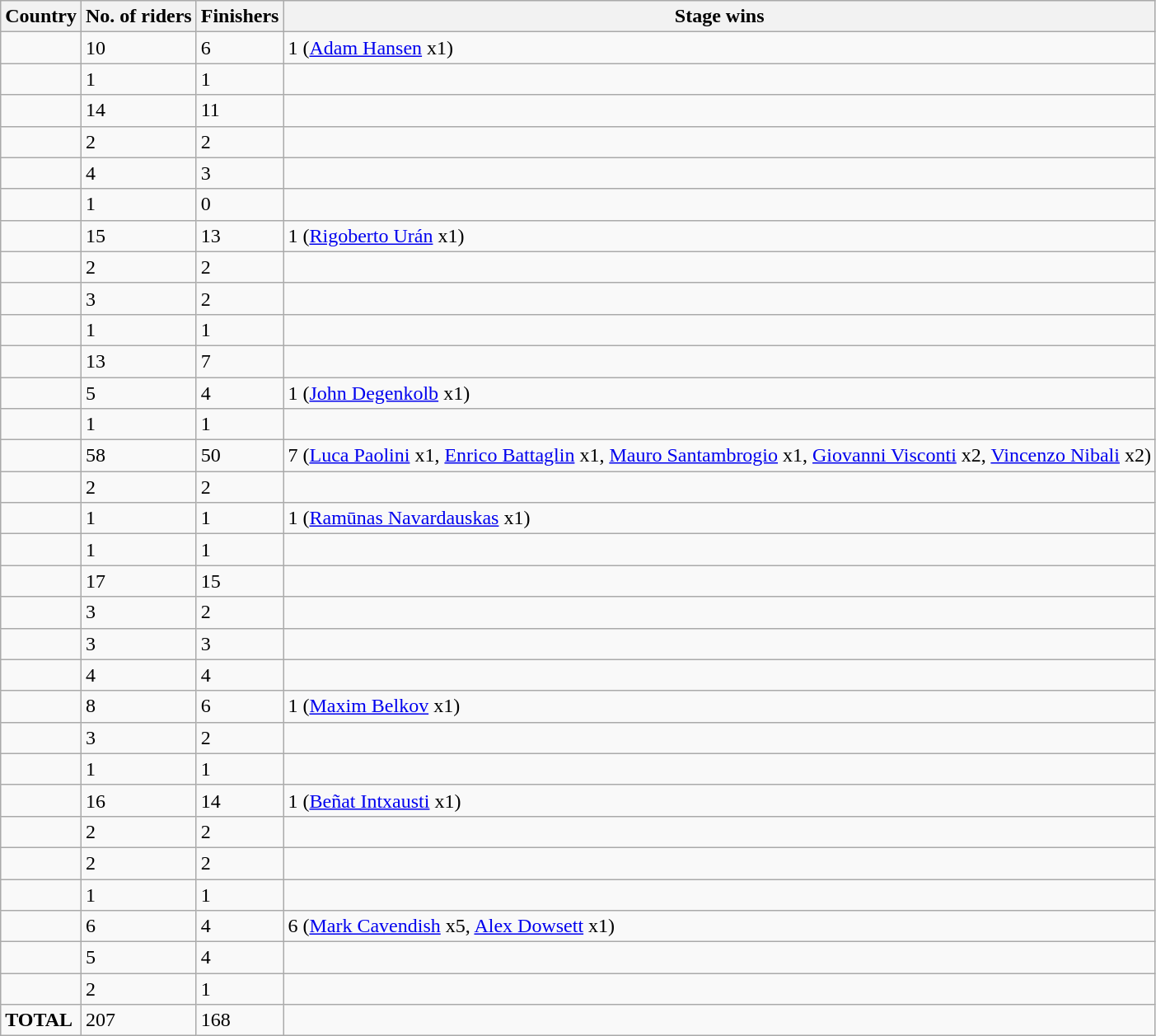<table class="wikitable sortable">
<tr>
<th><strong>Country</strong></th>
<th><strong>No. of riders</strong></th>
<th><strong>Finishers</strong></th>
<th><strong>Stage wins</strong></th>
</tr>
<tr>
<td></td>
<td>10</td>
<td>6</td>
<td>1 (<a href='#'>Adam Hansen</a> x1)</td>
</tr>
<tr>
<td></td>
<td>1</td>
<td>1</td>
<td></td>
</tr>
<tr>
<td></td>
<td>14</td>
<td>11</td>
<td></td>
</tr>
<tr>
<td></td>
<td>2</td>
<td>2</td>
<td></td>
</tr>
<tr>
<td></td>
<td>4</td>
<td>3</td>
<td></td>
</tr>
<tr>
<td></td>
<td>1</td>
<td>0</td>
<td></td>
</tr>
<tr>
<td></td>
<td>15</td>
<td>13</td>
<td>1 (<a href='#'>Rigoberto Urán</a> x1)</td>
</tr>
<tr>
<td></td>
<td>2</td>
<td>2</td>
<td></td>
</tr>
<tr>
<td></td>
<td>3</td>
<td>2</td>
<td></td>
</tr>
<tr>
<td></td>
<td>1</td>
<td>1</td>
<td></td>
</tr>
<tr>
<td></td>
<td>13</td>
<td>7</td>
<td></td>
</tr>
<tr>
<td></td>
<td>5</td>
<td>4</td>
<td>1 (<a href='#'>John Degenkolb</a> x1)</td>
</tr>
<tr>
<td></td>
<td>1</td>
<td>1</td>
<td></td>
</tr>
<tr>
<td></td>
<td>58</td>
<td>50</td>
<td>7 (<a href='#'>Luca Paolini</a> x1, <a href='#'>Enrico Battaglin</a> x1, <a href='#'>Mauro Santambrogio</a> x1, <a href='#'>Giovanni Visconti</a> x2, <a href='#'>Vincenzo Nibali</a> x2)</td>
</tr>
<tr>
<td></td>
<td>2</td>
<td>2</td>
<td></td>
</tr>
<tr>
<td></td>
<td>1</td>
<td>1</td>
<td>1 (<a href='#'>Ramūnas Navardauskas</a> x1)</td>
</tr>
<tr>
<td></td>
<td>1</td>
<td>1</td>
<td></td>
</tr>
<tr>
<td></td>
<td>17</td>
<td>15</td>
<td></td>
</tr>
<tr>
<td></td>
<td>3</td>
<td>2</td>
<td></td>
</tr>
<tr>
<td></td>
<td>3</td>
<td>3</td>
<td></td>
</tr>
<tr>
<td></td>
<td>4</td>
<td>4</td>
<td></td>
</tr>
<tr>
<td></td>
<td>8</td>
<td>6</td>
<td>1 (<a href='#'>Maxim Belkov</a> x1)</td>
</tr>
<tr>
<td></td>
<td>3</td>
<td>2</td>
<td></td>
</tr>
<tr>
<td></td>
<td>1</td>
<td>1</td>
<td></td>
</tr>
<tr>
<td></td>
<td>16</td>
<td>14</td>
<td>1 (<a href='#'>Beñat Intxausti</a> x1)</td>
</tr>
<tr>
<td></td>
<td>2</td>
<td>2</td>
<td></td>
</tr>
<tr>
<td></td>
<td>2</td>
<td>2</td>
<td></td>
</tr>
<tr>
<td></td>
<td>1</td>
<td>1</td>
<td></td>
</tr>
<tr>
<td></td>
<td>6</td>
<td>4</td>
<td>6 (<a href='#'>Mark Cavendish</a> x5, <a href='#'>Alex Dowsett</a> x1)</td>
</tr>
<tr>
<td></td>
<td>5</td>
<td>4</td>
<td></td>
</tr>
<tr>
<td></td>
<td>2</td>
<td>1</td>
<td></td>
</tr>
<tr>
<td><strong>TOTAL</strong></td>
<td>207</td>
<td>168</td>
<td></td>
</tr>
</table>
